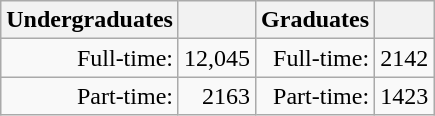<table class="wikitable">
<tr>
<th>Undergraduates</th>
<th></th>
<th>Graduates</th>
<th></th>
</tr>
<tr>
<td align="right">Full-time:</td>
<td align="right">12,045</td>
<td align="right">Full-time:</td>
<td align="right">2142</td>
</tr>
<tr>
<td align="right">Part-time:</td>
<td align="right">2163</td>
<td align="right">Part-time:</td>
<td align="right">1423</td>
</tr>
</table>
